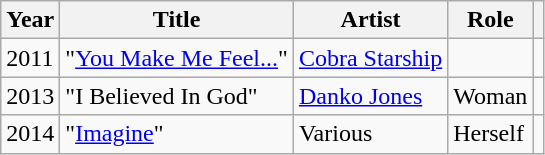<table class="wikitable">
<tr>
<th>Year</th>
<th>Title</th>
<th>Artist</th>
<th>Role</th>
<th></th>
</tr>
<tr>
<td>2011</td>
<td>"<a href='#'>You Make Me Feel...</a>"</td>
<td><a href='#'>Cobra Starship</a></td>
<td></td>
<td></td>
</tr>
<tr>
<td>2013</td>
<td>"I Believed In God"</td>
<td><a href='#'>Danko Jones</a></td>
<td>Woman</td>
<td></td>
</tr>
<tr>
<td>2014</td>
<td>"<a href='#'>Imagine</a>" </td>
<td>Various</td>
<td>Herself</td>
<td style="text-align: center;"></td>
</tr>
</table>
